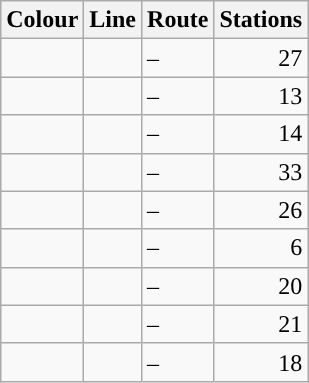<table class=wikitable>
<tr>
<th>Colour</th>
<th>Line</th>
<th>Route</th>
<th>Stations</th>
</tr>
<tr>
<td></td>
<td style="text-align:center;"></td>
<td> – </td>
<td align="right">27</td>
</tr>
<tr>
<td></td>
<td style="text-align:center;"></td>
<td> – </td>
<td align="right">13</td>
</tr>
<tr>
<td></td>
<td style="text-align:center;"></td>
<td> – </td>
<td align="right">14</td>
</tr>
<tr>
<td></td>
<td style="text-align:center;"></td>
<td> – </td>
<td align="right">33</td>
</tr>
<tr>
<td></td>
<td style="text-align:center;"></td>
<td> – </td>
<td align="right">26</td>
</tr>
<tr>
<td></td>
<td style="text-align:center;"></td>
<td> – </td>
<td align="right">6</td>
</tr>
<tr>
<td></td>
<td style="text-align:center;"></td>
<td> – </td>
<td align="right">20</td>
</tr>
<tr>
<td></td>
<td style="text-align:center;"></td>
<td> – </td>
<td align="right">21</td>
</tr>
<tr>
<td></td>
<td style="text-align:center;"></td>
<td> – </td>
<td align="right">18</td>
</tr>
</table>
